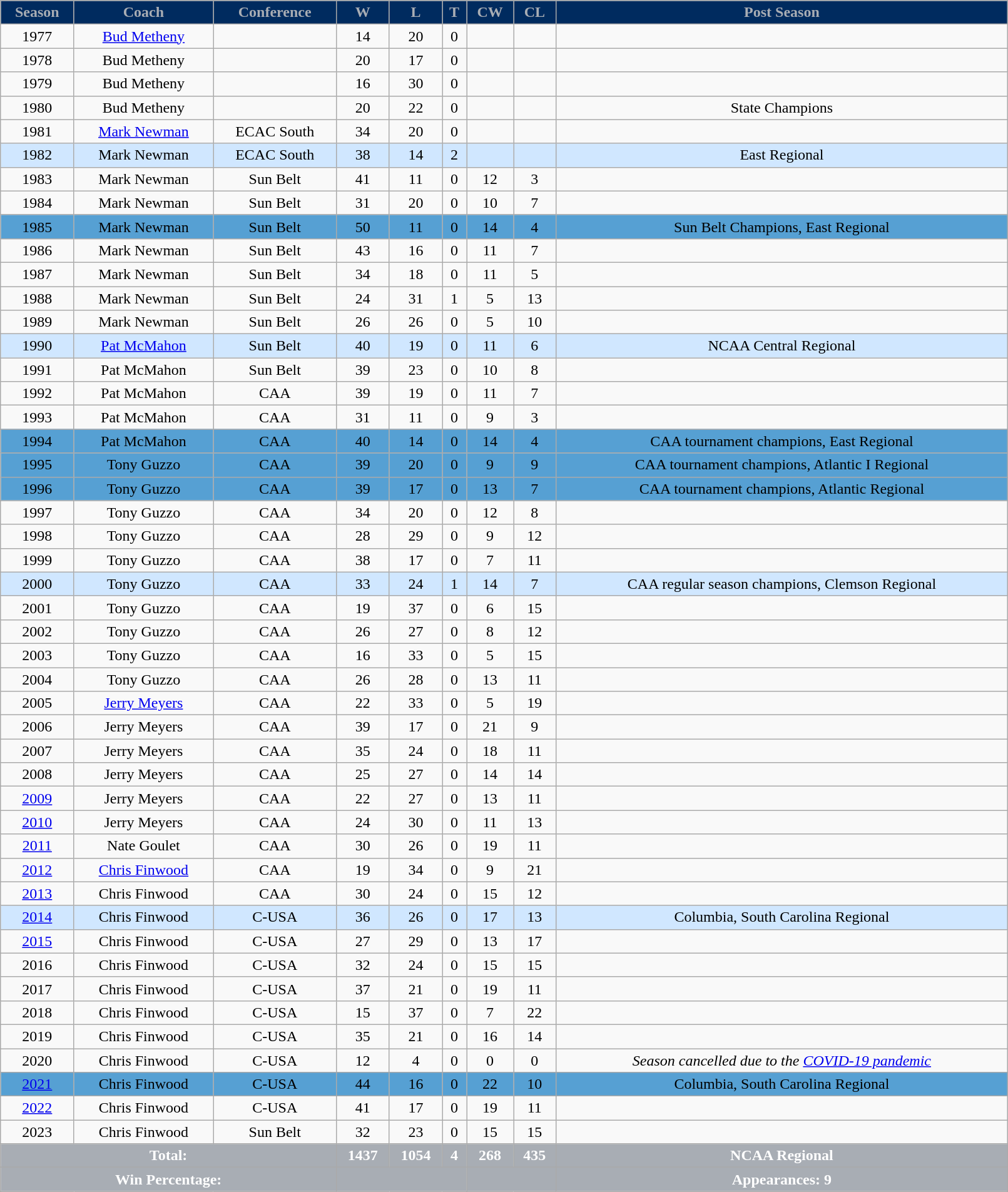<table cellpadding="1" style="width:85%;" class="wikitable collapsible collapsed">
<tr>
<th style="background:#002B5F; color:#A8ADB4;">Season</th>
<th style="background:#002B5F; color:#A8ADB4;">Coach</th>
<th style="background:#002B5F; color:#A8ADB4;">Conference</th>
<th style="background:#002B5F; color:#A8ADB4;">W</th>
<th style="background:#002B5F; color:#A8ADB4;">L</th>
<th style="background:#002B5F; color:#A8ADB4;">T</th>
<th style="background:#002B5F; color:#A8ADB4;">CW</th>
<th style="background:#002B5F; color:#A8ADB4;">CL</th>
<th style="background:#002B5F; color:#A8ADB4;">Post Season</th>
</tr>
<tr style="text-align:center;">
<td>1977</td>
<td><a href='#'>Bud Metheny</a></td>
<td></td>
<td>14</td>
<td>20</td>
<td>0</td>
<td></td>
<td></td>
<td> </td>
</tr>
<tr style="text-align:center;">
<td>1978</td>
<td>Bud Metheny</td>
<td> </td>
<td>20</td>
<td>17</td>
<td>0</td>
<td></td>
<td></td>
<td> </td>
</tr>
<tr style="text-align:center;">
<td>1979</td>
<td>Bud Metheny</td>
<td> </td>
<td>16</td>
<td>30</td>
<td>0</td>
<td></td>
<td></td>
<td> </td>
</tr>
<tr style="text-align:center;">
<td>1980</td>
<td>Bud Metheny</td>
<td> </td>
<td>20</td>
<td>22</td>
<td>0</td>
<td></td>
<td></td>
<td>State Champions</td>
</tr>
<tr style="text-align:center;">
<td>1981</td>
<td><a href='#'>Mark Newman</a></td>
<td>ECAC South</td>
<td>34</td>
<td>20</td>
<td>0</td>
<td></td>
<td></td>
<td> </td>
</tr>
<tr style="text-align:center; background:#d0e7ff;">
<td>1982</td>
<td>Mark Newman</td>
<td>ECAC South</td>
<td>38</td>
<td>14</td>
<td>2</td>
<td></td>
<td></td>
<td>East Regional</td>
</tr>
<tr style="text-align:center;">
<td>1983</td>
<td>Mark Newman</td>
<td>Sun Belt</td>
<td>41</td>
<td>11</td>
<td>0</td>
<td>12</td>
<td>3</td>
<td> </td>
</tr>
<tr style="text-align:center;">
<td>1984</td>
<td>Mark Newman</td>
<td>Sun Belt</td>
<td>31</td>
<td>20</td>
<td>0</td>
<td>10</td>
<td>7</td>
<td> </td>
</tr>
<tr style="text-align:center; background:#56A0D3;">
<td>1985</td>
<td>Mark Newman</td>
<td>Sun Belt</td>
<td>50</td>
<td>11</td>
<td>0</td>
<td>14</td>
<td>4</td>
<td>Sun Belt Champions, East Regional</td>
</tr>
<tr style="text-align:center;">
<td>1986</td>
<td>Mark Newman</td>
<td>Sun Belt</td>
<td>43</td>
<td>16</td>
<td>0</td>
<td>11</td>
<td>7</td>
<td> </td>
</tr>
<tr style="text-align:center;">
<td>1987</td>
<td>Mark Newman</td>
<td>Sun Belt</td>
<td>34</td>
<td>18</td>
<td>0</td>
<td>11</td>
<td>5</td>
<td> </td>
</tr>
<tr style="text-align:center;">
<td>1988</td>
<td>Mark Newman</td>
<td>Sun Belt</td>
<td>24</td>
<td>31</td>
<td>1</td>
<td>5</td>
<td>13</td>
<td> </td>
</tr>
<tr style="text-align:center;">
<td>1989</td>
<td>Mark Newman</td>
<td>Sun Belt</td>
<td>26</td>
<td>26</td>
<td>0</td>
<td>5</td>
<td>10</td>
<td> </td>
</tr>
<tr style="text-align:center; background:#d0e7ff;">
<td>1990</td>
<td><a href='#'>Pat McMahon</a></td>
<td>Sun Belt</td>
<td>40</td>
<td>19</td>
<td>0</td>
<td>11</td>
<td>6</td>
<td>NCAA Central Regional</td>
</tr>
<tr style="text-align:center;">
<td>1991</td>
<td>Pat McMahon</td>
<td>Sun Belt</td>
<td>39</td>
<td>23</td>
<td>0</td>
<td>10</td>
<td>8</td>
<td> </td>
</tr>
<tr style="text-align:center;">
<td>1992</td>
<td>Pat McMahon</td>
<td>CAA</td>
<td>39</td>
<td>19</td>
<td>0</td>
<td>11</td>
<td>7</td>
<td> </td>
</tr>
<tr style="text-align:center;">
<td>1993</td>
<td>Pat McMahon</td>
<td>CAA</td>
<td>31</td>
<td>11</td>
<td>0</td>
<td>9</td>
<td>3</td>
<td> </td>
</tr>
<tr style="text-align:center; background:#56A0D3;">
<td>1994</td>
<td>Pat McMahon</td>
<td>CAA</td>
<td>40</td>
<td>14</td>
<td>0</td>
<td>14</td>
<td>4</td>
<td>CAA tournament champions, East Regional</td>
</tr>
<tr style="text-align:center; background:#56A0D3;">
<td>1995</td>
<td>Tony Guzzo</td>
<td>CAA</td>
<td>39</td>
<td>20</td>
<td>0</td>
<td>9</td>
<td>9</td>
<td>CAA tournament champions, Atlantic I Regional</td>
</tr>
<tr style="text-align:center; background:#56A0D3;">
<td>1996</td>
<td>Tony Guzzo</td>
<td>CAA</td>
<td>39</td>
<td>17</td>
<td>0</td>
<td>13</td>
<td>7</td>
<td>CAA tournament champions, Atlantic Regional</td>
</tr>
<tr style="text-align:center;">
<td>1997</td>
<td>Tony Guzzo</td>
<td>CAA</td>
<td>34</td>
<td>20</td>
<td>0</td>
<td>12</td>
<td>8</td>
<td> </td>
</tr>
<tr style="text-align:center;">
<td>1998</td>
<td>Tony Guzzo</td>
<td>CAA</td>
<td>28</td>
<td>29</td>
<td>0</td>
<td>9</td>
<td>12</td>
<td> </td>
</tr>
<tr style="text-align:center;">
<td>1999</td>
<td>Tony Guzzo</td>
<td>CAA</td>
<td>38</td>
<td>17</td>
<td>0</td>
<td>7</td>
<td>11</td>
<td> </td>
</tr>
<tr style="text-align:center; background:#d0e7ff;">
<td>2000</td>
<td>Tony Guzzo</td>
<td>CAA</td>
<td>33</td>
<td>24</td>
<td>1</td>
<td>14</td>
<td>7</td>
<td>CAA regular season champions, Clemson Regional</td>
</tr>
<tr style="text-align:center;">
<td>2001</td>
<td>Tony Guzzo</td>
<td>CAA</td>
<td>19</td>
<td>37</td>
<td>0</td>
<td>6</td>
<td>15</td>
<td> </td>
</tr>
<tr style="text-align:center;">
<td>2002</td>
<td>Tony Guzzo</td>
<td>CAA</td>
<td>26</td>
<td>27</td>
<td>0</td>
<td>8</td>
<td>12</td>
<td> </td>
</tr>
<tr style="text-align:center;">
<td>2003</td>
<td>Tony Guzzo</td>
<td>CAA</td>
<td>16</td>
<td>33</td>
<td>0</td>
<td>5</td>
<td>15</td>
<td> </td>
</tr>
<tr style="text-align:center;">
<td>2004</td>
<td>Tony Guzzo</td>
<td>CAA</td>
<td>26</td>
<td>28</td>
<td>0</td>
<td>13</td>
<td>11</td>
<td> </td>
</tr>
<tr style="text-align:center;">
<td>2005</td>
<td><a href='#'>Jerry Meyers</a></td>
<td>CAA</td>
<td>22</td>
<td>33</td>
<td>0</td>
<td>5</td>
<td>19</td>
<td> </td>
</tr>
<tr style="text-align:center;">
<td>2006</td>
<td>Jerry Meyers</td>
<td>CAA</td>
<td>39</td>
<td>17</td>
<td>0</td>
<td>21</td>
<td>9</td>
<td> </td>
</tr>
<tr style="text-align:center;">
<td>2007</td>
<td>Jerry Meyers</td>
<td>CAA</td>
<td>35</td>
<td>24</td>
<td>0</td>
<td>18</td>
<td>11</td>
<td> </td>
</tr>
<tr style="text-align:center;">
<td>2008</td>
<td>Jerry Meyers</td>
<td>CAA</td>
<td>25</td>
<td>27</td>
<td>0</td>
<td>14</td>
<td>14</td>
<td> </td>
</tr>
<tr style="text-align:center;">
<td><a href='#'>2009</a></td>
<td>Jerry Meyers</td>
<td>CAA</td>
<td>22</td>
<td>27</td>
<td>0</td>
<td>13</td>
<td>11</td>
<td> </td>
</tr>
<tr style="text-align:center;">
<td><a href='#'>2010</a></td>
<td>Jerry Meyers</td>
<td>CAA</td>
<td>24</td>
<td>30</td>
<td>0</td>
<td>11</td>
<td>13</td>
<td> </td>
</tr>
<tr style="text-align:center;">
<td><a href='#'>2011</a></td>
<td>Nate Goulet</td>
<td>CAA</td>
<td>30</td>
<td>26</td>
<td>0</td>
<td>19</td>
<td>11</td>
<td> </td>
</tr>
<tr style="text-align:center;">
<td><a href='#'>2012</a></td>
<td><a href='#'>Chris Finwood</a></td>
<td>CAA</td>
<td>19</td>
<td>34</td>
<td>0</td>
<td>9</td>
<td>21</td>
<td> </td>
</tr>
<tr style="text-align:center;">
<td><a href='#'>2013</a></td>
<td>Chris Finwood</td>
<td>CAA</td>
<td>30</td>
<td>24</td>
<td>0</td>
<td>15</td>
<td>12</td>
<td> </td>
</tr>
<tr style="text-align:center; background:#d0e7ff;">
<td><a href='#'>2014</a></td>
<td>Chris Finwood</td>
<td>C-USA</td>
<td>36</td>
<td>26</td>
<td>0</td>
<td>17</td>
<td>13</td>
<td>Columbia, South Carolina Regional</td>
</tr>
<tr style="text-align:center;">
<td><a href='#'>2015</a></td>
<td>Chris Finwood</td>
<td>C-USA</td>
<td>27</td>
<td>29</td>
<td>0</td>
<td>13</td>
<td>17</td>
<td></td>
</tr>
<tr style="text-align:center;">
<td>2016</td>
<td>Chris Finwood</td>
<td>C-USA</td>
<td>32</td>
<td>24</td>
<td>0</td>
<td>15</td>
<td>15</td>
<td></td>
</tr>
<tr style="text-align:center;">
<td>2017</td>
<td>Chris Finwood</td>
<td>C-USA</td>
<td>37</td>
<td>21</td>
<td>0</td>
<td>19</td>
<td>11</td>
<td></td>
</tr>
<tr style="text-align:center;">
<td>2018</td>
<td>Chris Finwood</td>
<td>C-USA</td>
<td>15</td>
<td>37</td>
<td>0</td>
<td>7</td>
<td>22</td>
<td></td>
</tr>
<tr style="text-align:center;">
<td>2019</td>
<td>Chris Finwood</td>
<td>C-USA</td>
<td>35</td>
<td>21</td>
<td>0</td>
<td>16</td>
<td>14</td>
<td></td>
</tr>
<tr style="text-align:center;">
<td>2020</td>
<td>Chris Finwood</td>
<td>C-USA</td>
<td>12</td>
<td>4</td>
<td>0</td>
<td>0</td>
<td>0</td>
<td><em>Season cancelled due to the <a href='#'>COVID-19 pandemic</a></em></td>
</tr>
<tr style="text-align:center; background:#56A0D3;">
<td><a href='#'>2021</a></td>
<td>Chris Finwood</td>
<td>C-USA</td>
<td>44</td>
<td>16</td>
<td>0</td>
<td>22</td>
<td>10</td>
<td>Columbia, South Carolina Regional</td>
</tr>
<tr style="text-align:center;">
<td><a href='#'>2022</a></td>
<td>Chris Finwood</td>
<td>C-USA</td>
<td>41</td>
<td>17</td>
<td>0</td>
<td>19</td>
<td>11</td>
<td></td>
</tr>
<tr style="text-align:center;">
<td>2023</td>
<td>Chris Finwood</td>
<td>Sun Belt</td>
<td>32</td>
<td>23</td>
<td>0</td>
<td>15</td>
<td>15</td>
<td></td>
</tr>
<tr style="text-align:center;" class="sortbottom">
<th colspan="3;" style="background:#A8ADB4; color:white;">Total:</th>
<th colspan="1;" style="background:#A8ADB4; color:white;">1437</th>
<th colspan="1;" style="background:#A8ADB4; color:white;">1054</th>
<th colspan="1;" style="background:#A8ADB4; color:white;">4</th>
<th colspan="1;" style="background:#A8ADB4; color:white;">268</th>
<th colspan="1;" style="background:#A8ADB4; color:white;">435</th>
<th colspan="1;" style="background:#A8ADB4; color:white;">NCAA Regional</th>
</tr>
<tr style="text-align:center;" class="sortbottom">
<th colspan="3;" style="background:#A8ADB4; color:white;">Win Percentage:</th>
<th colspan="3;" style="background:#A8ADB4; color:white;"><strong></strong></th>
<th colspan="2;" style="background:#A8ADB4; color:white;"><strong></strong></th>
<th colspan="1;" style="background:#A8ADB4; color:white;">Appearances: 9</th>
</tr>
</table>
